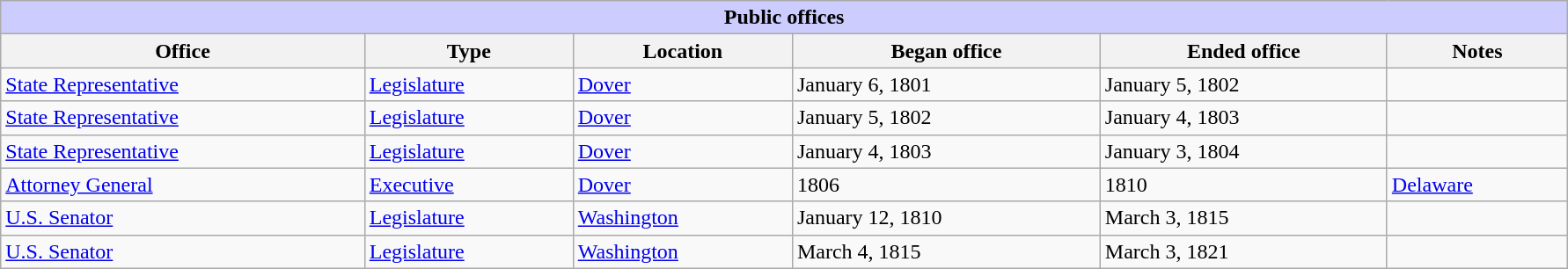<table class=wikitable style="width: 94%" style="text-align: center;" align="center">
<tr bgcolor=#cccccc>
<th colspan=8 style="background: #ccccff;">Public offices</th>
</tr>
<tr>
<th><strong>Office</strong></th>
<th><strong>Type</strong></th>
<th><strong>Location</strong></th>
<th><strong>Began office</strong></th>
<th><strong>Ended office</strong></th>
<th><strong>Notes</strong></th>
</tr>
<tr>
<td><a href='#'>State Representative</a></td>
<td><a href='#'>Legislature</a></td>
<td><a href='#'>Dover</a></td>
<td>January 6, 1801</td>
<td>January 5, 1802</td>
<td></td>
</tr>
<tr>
<td><a href='#'>State Representative</a></td>
<td><a href='#'>Legislature</a></td>
<td><a href='#'>Dover</a></td>
<td>January 5, 1802</td>
<td>January 4, 1803</td>
<td></td>
</tr>
<tr>
<td><a href='#'>State Representative</a></td>
<td><a href='#'>Legislature</a></td>
<td><a href='#'>Dover</a></td>
<td>January 4, 1803</td>
<td>January 3, 1804</td>
<td></td>
</tr>
<tr>
<td><a href='#'>Attorney General</a></td>
<td><a href='#'>Executive</a></td>
<td><a href='#'>Dover</a></td>
<td>1806</td>
<td>1810</td>
<td><a href='#'>Delaware</a></td>
</tr>
<tr>
<td><a href='#'>U.S. Senator</a></td>
<td><a href='#'>Legislature</a></td>
<td><a href='#'>Washington</a></td>
<td>January 12, 1810</td>
<td>March 3, 1815</td>
<td></td>
</tr>
<tr>
<td><a href='#'>U.S. Senator</a></td>
<td><a href='#'>Legislature</a></td>
<td><a href='#'>Washington</a></td>
<td>March 4, 1815</td>
<td>March 3, 1821</td>
<td></td>
</tr>
</table>
